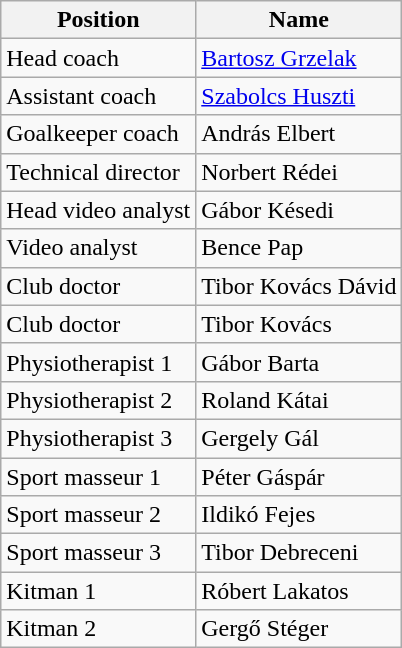<table class="wikitable">
<tr>
<th>Position</th>
<th>Name</th>
</tr>
<tr>
<td>Head coach</td>
<td>  <a href='#'>Bartosz Grzelak</a></td>
</tr>
<tr>
<td>Assistant coach</td>
<td> <a href='#'>Szabolcs Huszti</a></td>
</tr>
<tr>
<td>Goalkeeper coach</td>
<td> András Elbert</td>
</tr>
<tr>
<td>Technical director</td>
<td> Norbert Rédei</td>
</tr>
<tr>
<td>Head video analyst</td>
<td> Gábor Késedi</td>
</tr>
<tr>
<td>Video analyst</td>
<td> Bence Pap</td>
</tr>
<tr>
<td>Club doctor</td>
<td> Tibor Kovács Dávid</td>
</tr>
<tr>
<td>Club doctor</td>
<td> Tibor Kovács</td>
</tr>
<tr>
<td>Physiotherapist 1</td>
<td> Gábor Barta</td>
</tr>
<tr>
<td>Physiotherapist 2</td>
<td> Roland Kátai</td>
</tr>
<tr>
<td>Physiotherapist 3</td>
<td> Gergely Gál</td>
</tr>
<tr>
<td>Sport masseur 1</td>
<td> Péter Gáspár</td>
</tr>
<tr>
<td>Sport masseur 2</td>
<td> Ildikó Fejes</td>
</tr>
<tr>
<td>Sport masseur 3</td>
<td> Tibor Debreceni</td>
</tr>
<tr>
<td>Kitman 1</td>
<td> Róbert Lakatos</td>
</tr>
<tr>
<td>Kitman 2</td>
<td> Gergő Stéger</td>
</tr>
</table>
